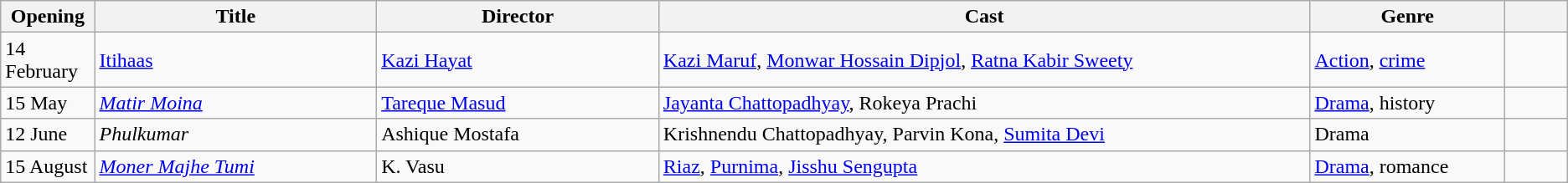<table class="wikitable sortable">
<tr>
<th style="width:6%;">Opening</th>
<th style="width:18%;">Title</th>
<th width=18%>Director</th>
<th>Cast</th>
<th>Genre</th>
<th style="width:4%;"></th>
</tr>
<tr>
<td>14 February</td>
<td><a href='#'>Itihaas</a></td>
<td><a href='#'>Kazi Hayat</a></td>
<td><a href='#'>Kazi Maruf</a>, <a href='#'>Monwar Hossain Dipjol</a>, <a href='#'>Ratna Kabir Sweety</a></td>
<td><a href='#'>Action</a>, <a href='#'>crime</a></td>
<td></td>
</tr>
<tr>
<td>15 May</td>
<td><em><a href='#'>Matir Moina</a></em></td>
<td><a href='#'>Tareque Masud</a></td>
<td><a href='#'>Jayanta Chattopadhyay</a>, Rokeya Prachi</td>
<td><a href='#'>Drama</a>, history</td>
<td></td>
</tr>
<tr>
<td>12 June</td>
<td><em>Phulkumar</em></td>
<td>Ashique Mostafa</td>
<td>Krishnendu Chattopadhyay, Parvin Kona, <a href='#'>Sumita Devi</a></td>
<td>Drama</td>
<td></td>
</tr>
<tr>
<td>15 August</td>
<td><em><a href='#'>Moner Majhe Tumi</a></em></td>
<td>K. Vasu</td>
<td><a href='#'>Riaz</a>, <a href='#'>Purnima</a>, <a href='#'>Jisshu Sengupta</a></td>
<td><a href='#'>Drama</a>, romance</td>
<td></td>
</tr>
</table>
